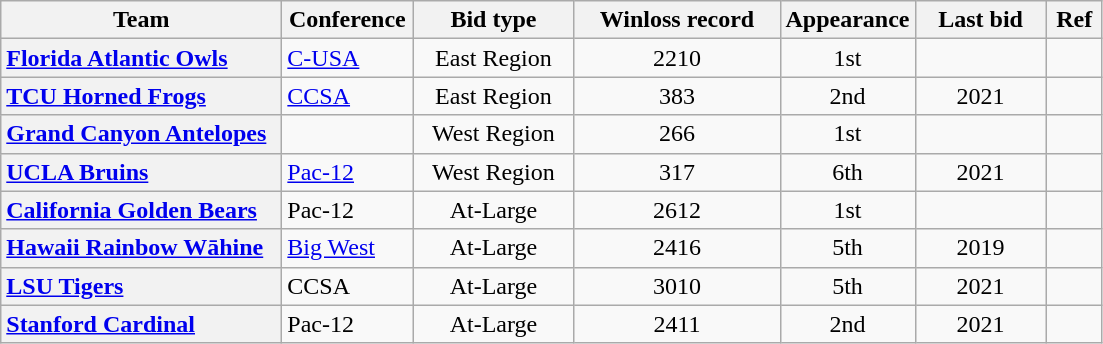<table class="wikitable sortable plainrowheaders">
<tr>
<th scope="col" style="width: 180px;">Team</th>
<th scope="col" style="width: 80px;">Conference</th>
<th scope="col" style="width: 100px;">Bid type</th>
<th scope="col" style="width: 130px;" data-sort-type="number">Winloss record</th>
<th scope="col" style="width: 80px;" data-sort-type="number">Appearance</th>
<th scope="col" style="width: 80px;">Last bid</th>
<th scope="col" style="width: 30px;">Ref</th>
</tr>
<tr>
<th scope="row" style="text-align:left"><a href='#'>Florida Atlantic Owls</a></th>
<td><a href='#'>C-USA</a></td>
<td align=center>East Region</td>
<td align=center>2210</td>
<td align=center>1st</td>
<td align=center></td>
<td align=center></td>
</tr>
<tr>
<th scope="row" style="text-align:left"><a href='#'>TCU Horned Frogs</a></th>
<td><a href='#'>CCSA</a></td>
<td align=center>East Region</td>
<td align=center>383</td>
<td align=center>2nd</td>
<td align=center>2021</td>
<td align=center></td>
</tr>
<tr>
<th scope="row" style="text-align:left"><a href='#'>Grand Canyon Antelopes</a></th>
<td></td>
<td align=center>West Region</td>
<td align=center>266</td>
<td align=center>1st</td>
<td align=center></td>
<td align=center></td>
</tr>
<tr>
<th scope="row" style="text-align:left"><a href='#'>UCLA Bruins</a></th>
<td><a href='#'>Pac-12</a></td>
<td align=center>West Region</td>
<td align=center>317</td>
<td align=center>6th</td>
<td align=center>2021</td>
<td align=center></td>
</tr>
<tr>
<th scope="row" style="text-align:left"><a href='#'>California Golden Bears</a></th>
<td>Pac-12</td>
<td align=center>At-Large</td>
<td align=center>2612</td>
<td align=center>1st</td>
<td align=center></td>
<td align=center></td>
</tr>
<tr>
<th scope="row" style="text-align:left"><a href='#'>Hawaii Rainbow Wāhine</a></th>
<td><a href='#'>Big West</a></td>
<td align=center>At-Large</td>
<td align=center>2416</td>
<td align=center>5th</td>
<td align=center>2019</td>
<td align=center></td>
</tr>
<tr>
<th scope="row" style="text-align:left"><a href='#'>LSU Tigers</a></th>
<td>CCSA</td>
<td align=center>At-Large</td>
<td align=center>3010</td>
<td align=center>5th</td>
<td align=center>2021</td>
<td align=center></td>
</tr>
<tr>
<th scope="row" style="text-align:left"><a href='#'>Stanford Cardinal</a></th>
<td>Pac-12</td>
<td align=center>At-Large</td>
<td align=center>2411</td>
<td align=center>2nd</td>
<td align=center>2021</td>
<td align=center></td>
</tr>
</table>
